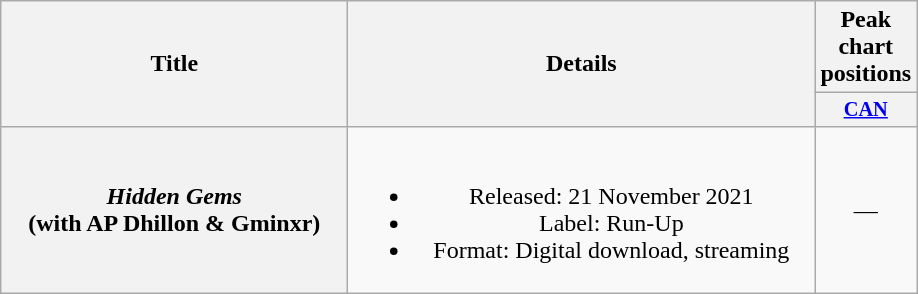<table class="wikitable plainrowheaders" style="text-align:center;">
<tr>
<th scope="col" style="width:14em;" rowspan="2">Title</th>
<th scope="col" style="width:19em;" rowspan="2">Details</th>
<th scope="col">Peak chart positions</th>
</tr>
<tr>
<th style="width:2.5em; font-size:85%"><a href='#'>CAN</a><br></th>
</tr>
<tr>
<th scope="row"><em>Hidden Gems</em><br><span>(with AP Dhillon & Gminxr)</span></th>
<td><br><ul><li>Released: 21 November 2021</li><li>Label: Run-Up</li><li>Format: Digital download, streaming</li></ul></td>
<td>—</td>
</tr>
</table>
